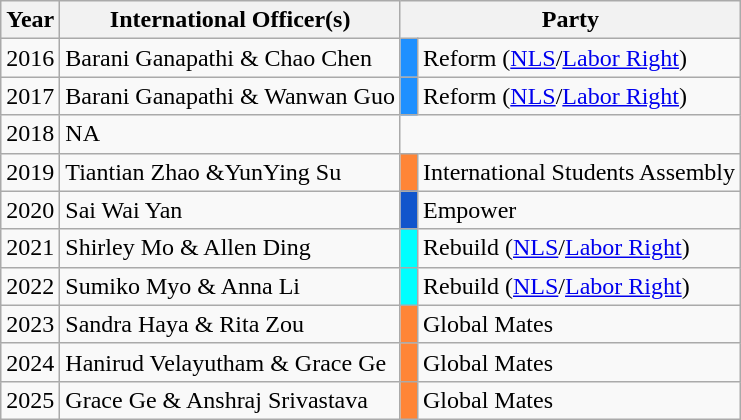<table class="wikitable">
<tr>
<th>Year</th>
<th>International Officer(s)</th>
<th colspan="2">Party</th>
</tr>
<tr>
<td>2016</td>
<td>Barani Ganapathi & Chao Chen</td>
<td style="background:#1E90FF"> </td>
<td rowspan="1" style="text-align:left;">Reform (<a href='#'>NLS</a>/<a href='#'>Labor Right</a>)</td>
</tr>
<tr>
<td>2017</td>
<td>Barani Ganapathi & Wanwan Guo</td>
<td style="background:#1E90FF"> </td>
<td rowspan="1" style="text-align:left;">Reform (<a href='#'>NLS</a>/<a href='#'>Labor Right</a>)</td>
</tr>
<tr>
<td>2018</td>
<td>NA</td>
</tr>
<tr>
<td>2019</td>
<td>Tiantian Zhao &YunYing Su</td>
<td style="background:#FF8536"> </td>
<td rowspan="1" style="text-align:left;">International Students Assembly</td>
</tr>
<tr>
<td>2020</td>
<td>Sai Wai Yan</td>
<td style="background:#1155CC"> </td>
<td rowspan="1" style="text-align:left;">Empower</td>
</tr>
<tr>
<td>2021</td>
<td>Shirley Mo & Allen Ding</td>
<td style="background:#00FFFF"> </td>
<td rowspan="1" style="text-align:left;">Rebuild (<a href='#'>NLS</a>/<a href='#'>Labor Right</a>)</td>
</tr>
<tr>
<td>2022</td>
<td>Sumiko Myo & Anna Li</td>
<td style="background:#00FFFF"> </td>
<td rowspan="1" style="text-align:left;">Rebuild (<a href='#'>NLS</a>/<a href='#'>Labor Right</a>)</td>
</tr>
<tr>
<td>2023</td>
<td>Sandra Haya & Rita Zou</td>
<td style="background:#FF8536"> </td>
<td rowspan="1" style="text-align:left;">Global Mates</td>
</tr>
<tr>
<td>2024</td>
<td>Hanirud Velayutham & Grace Ge</td>
<td style="background:#FF8536"> </td>
<td rowspan="1" style="text-align:left;">Global Mates</td>
</tr>
<tr>
<td>2025</td>
<td>Grace Ge & Anshraj Srivastava</td>
<td style="background:#FF8536"> </td>
<td rowspan="1" style="text-align:left;">Global Mates</td>
</tr>
</table>
